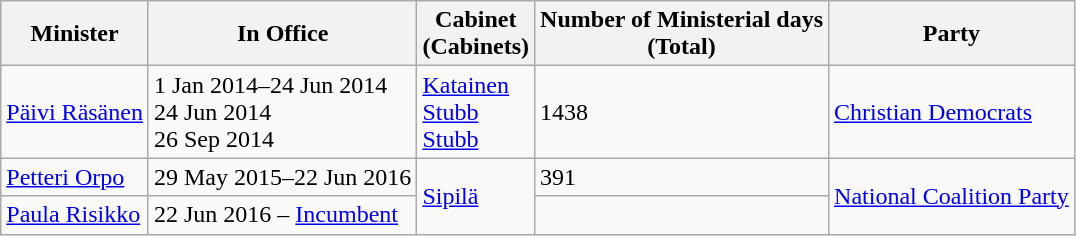<table class="wikitable">
<tr>
<th>Minister</th>
<th>In Office</th>
<th>Cabinet<br>(Cabinets)</th>
<th>Number of Ministerial days <br>(Total)</th>
<th>Party</th>
</tr>
<tr>
<td><a href='#'>Päivi Räsänen</a></td>
<td>1 Jan 2014–24 Jun 2014<br>24 Jun 2014<br>26 Sep 2014</td>
<td><a href='#'>Katainen</a><br><a href='#'>Stubb</a><br><a href='#'>Stubb</a></td>
<td>1438</td>
<td><a href='#'>Christian Democrats</a></td>
</tr>
<tr>
<td><a href='#'>Petteri Orpo</a></td>
<td>29 May 2015–22 Jun 2016</td>
<td rowspan=2><a href='#'>Sipilä</a></td>
<td>391</td>
<td rowspan=2><a href='#'>National Coalition Party</a></td>
</tr>
<tr>
<td><a href='#'>Paula Risikko</a></td>
<td>22 Jun 2016 – <a href='#'>Incumbent</a></td>
<td></td>
</tr>
</table>
